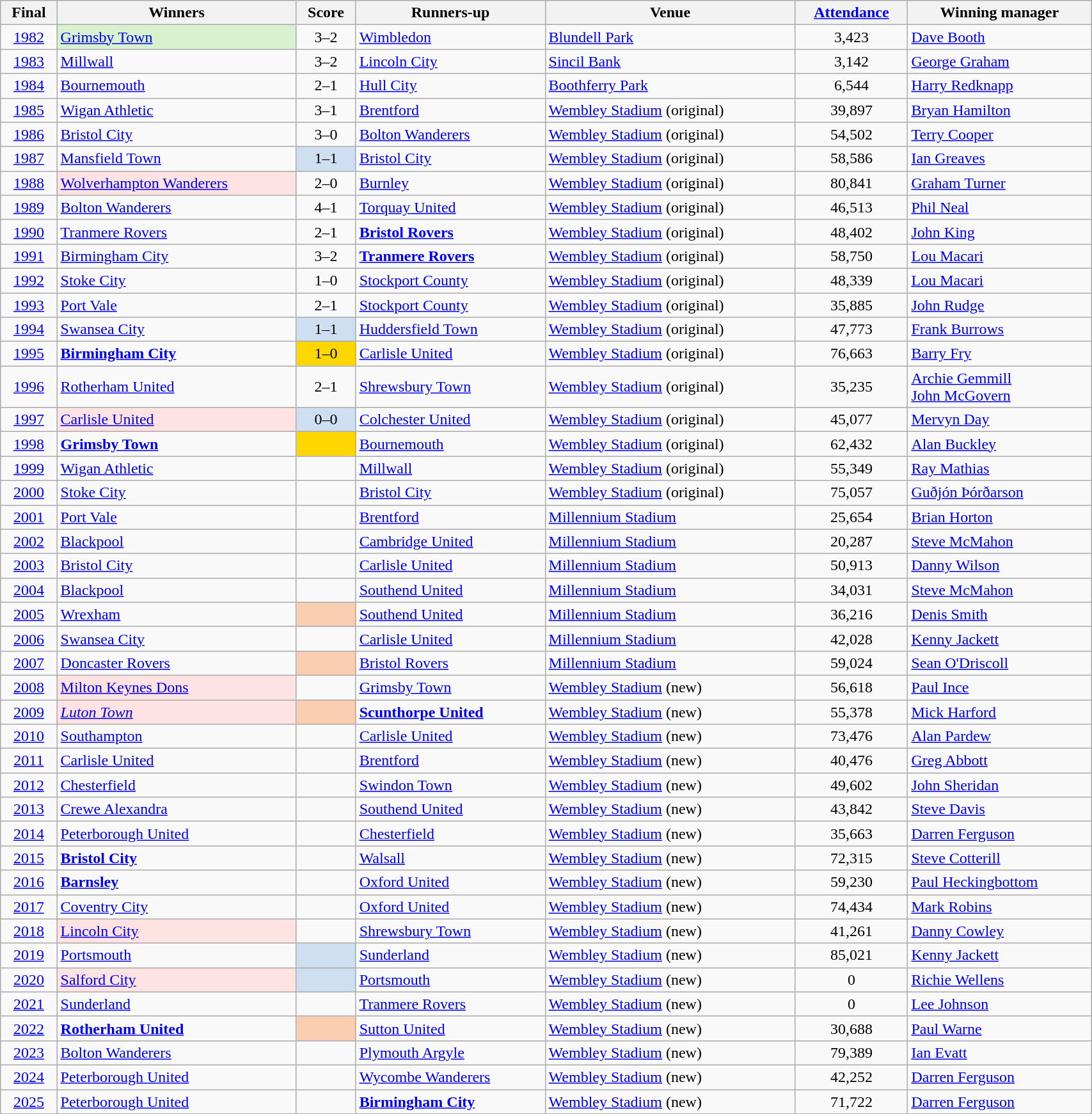<table class="wikitable sortable" border="1" style="width:90%;">
<tr>
<th>Final</th>
<th>Winners</th>
<th>Score</th>
<th>Runners-up</th>
<th>Venue</th>
<th><a href='#'>Attendance</a></th>
<th>Winning manager</th>
</tr>
<tr>
<td align=center><a href='#'>1982</a></td>
<td bgcolor=#d8f2d0><a href='#'>Grimsby Town</a></td>
<td align=center>3–2</td>
<td><a href='#'>Wimbledon</a></td>
<td><a href='#'>Blundell Park</a></td>
<td align=center>3,423</td>
<td> <a href='#'>Dave Booth</a></td>
</tr>
<tr>
<td align=center><a href='#'>1983</a></td>
<td><a href='#'>Millwall</a></td>
<td align=center>3–2</td>
<td><a href='#'>Lincoln City</a></td>
<td><a href='#'>Sincil Bank</a></td>
<td align=center>3,142</td>
<td> <a href='#'>George Graham</a></td>
</tr>
<tr>
<td align=center><a href='#'>1984</a></td>
<td><a href='#'>Bournemouth</a></td>
<td align=center>2–1</td>
<td><a href='#'>Hull City</a></td>
<td><a href='#'>Boothferry Park</a></td>
<td align=center>6,544</td>
<td> <a href='#'>Harry Redknapp</a></td>
</tr>
<tr>
<td align=center><a href='#'>1985</a></td>
<td><a href='#'>Wigan Athletic</a></td>
<td align=center>3–1</td>
<td><a href='#'>Brentford</a></td>
<td><a href='#'>Wembley Stadium</a> (original)</td>
<td align=center>39,897</td>
<td> <a href='#'>Bryan Hamilton</a></td>
</tr>
<tr>
<td align=center><a href='#'>1986</a></td>
<td><a href='#'>Bristol City</a></td>
<td align=center>3–0</td>
<td><a href='#'>Bolton Wanderers</a></td>
<td><a href='#'>Wembley Stadium</a> (original)</td>
<td align=center>54,502</td>
<td> <a href='#'>Terry Cooper</a></td>
</tr>
<tr>
<td align=center><a href='#'>1987</a></td>
<td><a href='#'>Mansfield Town</a></td>
<td align=center bgcolor=#cedff2>1–1</td>
<td><a href='#'>Bristol City</a></td>
<td><a href='#'>Wembley Stadium</a> (original)</td>
<td align=center>58,586</td>
<td> <a href='#'>Ian Greaves</a></td>
</tr>
<tr>
<td align=center><a href='#'>1988</a></td>
<td bgcolor=#ffe2e2><a href='#'>Wolverhampton Wanderers</a></td>
<td align=center>2–0</td>
<td><a href='#'>Burnley</a></td>
<td><a href='#'>Wembley Stadium</a> (original)</td>
<td align=center>80,841</td>
<td> <a href='#'>Graham Turner</a></td>
</tr>
<tr>
<td align=center><a href='#'>1989</a></td>
<td><a href='#'>Bolton Wanderers</a></td>
<td align=center>4–1</td>
<td><a href='#'>Torquay United</a></td>
<td><a href='#'>Wembley Stadium</a> (original)</td>
<td align=center>46,513</td>
<td> <a href='#'>Phil Neal</a></td>
</tr>
<tr>
<td align=center><a href='#'>1990</a></td>
<td><a href='#'>Tranmere Rovers</a></td>
<td align=center>2–1</td>
<td><strong><a href='#'>Bristol Rovers</a></strong></td>
<td><a href='#'>Wembley Stadium</a> (original)</td>
<td align=center>48,402</td>
<td> <a href='#'>John King</a></td>
</tr>
<tr>
<td align=center><a href='#'>1991</a></td>
<td><a href='#'>Birmingham City</a></td>
<td align=center>3–2</td>
<td><strong><a href='#'>Tranmere Rovers</a></strong></td>
<td><a href='#'>Wembley Stadium</a> (original)</td>
<td align=center>58,750</td>
<td> <a href='#'>Lou Macari</a></td>
</tr>
<tr>
<td align=center><a href='#'>1992</a></td>
<td><a href='#'>Stoke City</a></td>
<td align=center>1–0</td>
<td><a href='#'>Stockport County</a></td>
<td><a href='#'>Wembley Stadium</a> (original)</td>
<td align=center>48,339</td>
<td> <a href='#'>Lou Macari</a></td>
</tr>
<tr>
<td align=center><a href='#'>1993</a></td>
<td><a href='#'>Port Vale</a></td>
<td align=center>2–1</td>
<td><a href='#'>Stockport County</a></td>
<td><a href='#'>Wembley Stadium</a> (original)</td>
<td align=center>35,885</td>
<td> <a href='#'>John Rudge</a></td>
</tr>
<tr>
<td align=center><a href='#'>1994</a></td>
<td><a href='#'>Swansea City</a></td>
<td align=center bgcolor=#cedff2>1–1</td>
<td><a href='#'>Huddersfield Town</a></td>
<td><a href='#'>Wembley Stadium</a> (original)</td>
<td align=center>47,773</td>
<td> <a href='#'>Frank Burrows</a></td>
</tr>
<tr>
<td align=center><a href='#'>1995</a></td>
<td><strong><a href='#'>Birmingham City</a></strong></td>
<td align=center bgcolor=#FFD700>1–0</td>
<td><a href='#'>Carlisle United</a></td>
<td><a href='#'>Wembley Stadium</a> (original)</td>
<td align=center>76,663</td>
<td> <a href='#'>Barry Fry</a></td>
</tr>
<tr>
<td align=center><a href='#'>1996</a></td>
<td><a href='#'>Rotherham United</a></td>
<td align=center>2–1</td>
<td><a href='#'>Shrewsbury Town</a></td>
<td><a href='#'>Wembley Stadium</a> (original)</td>
<td align=center>35,235</td>
<td> <a href='#'>Archie Gemmill</a><br> <a href='#'>John McGovern</a></td>
</tr>
<tr>
<td align=center><a href='#'>1997</a></td>
<td bgcolor=#ffe2e2><a href='#'>Carlisle United</a></td>
<td align=center bgcolor=#cedff2>0–0</td>
<td><a href='#'>Colchester United</a></td>
<td><a href='#'>Wembley Stadium</a> (original)</td>
<td align=center>45,077</td>
<td> <a href='#'>Mervyn Day</a></td>
</tr>
<tr>
<td align=center><a href='#'>1998</a></td>
<td><strong><a href='#'>Grimsby Town</a></strong></td>
<td align=center bgcolor=#FFD700></td>
<td><a href='#'>Bournemouth</a></td>
<td><a href='#'>Wembley Stadium</a> (original)</td>
<td align=center>62,432</td>
<td> <a href='#'>Alan Buckley</a></td>
</tr>
<tr>
<td align=center><a href='#'>1999</a></td>
<td><a href='#'>Wigan Athletic</a></td>
<td align=center></td>
<td><a href='#'>Millwall</a></td>
<td><a href='#'>Wembley Stadium</a> (original)</td>
<td align=center>55,349</td>
<td> <a href='#'>Ray Mathias</a></td>
</tr>
<tr>
<td align=center><a href='#'>2000</a></td>
<td><a href='#'>Stoke City</a></td>
<td align=center></td>
<td><a href='#'>Bristol City</a></td>
<td><a href='#'>Wembley Stadium</a> (original)</td>
<td align=center>75,057</td>
<td> <a href='#'>Guðjón Þórðarson</a></td>
</tr>
<tr>
<td align=center><a href='#'>2001</a></td>
<td><a href='#'>Port Vale</a></td>
<td align=center></td>
<td><a href='#'>Brentford</a></td>
<td><a href='#'>Millennium Stadium</a></td>
<td align=center>25,654</td>
<td> <a href='#'>Brian Horton</a></td>
</tr>
<tr>
<td align=center><a href='#'>2002</a></td>
<td><a href='#'>Blackpool</a></td>
<td align=center></td>
<td><a href='#'>Cambridge United</a></td>
<td><a href='#'>Millennium Stadium</a></td>
<td align=center>20,287</td>
<td> <a href='#'>Steve McMahon</a></td>
</tr>
<tr>
<td align=center><a href='#'>2003</a></td>
<td><a href='#'>Bristol City</a></td>
<td align=center></td>
<td><a href='#'>Carlisle United</a></td>
<td><a href='#'>Millennium Stadium</a></td>
<td align=center>50,913</td>
<td> <a href='#'>Danny Wilson</a></td>
</tr>
<tr>
<td align=center><a href='#'>2004</a></td>
<td><a href='#'>Blackpool</a></td>
<td align=center></td>
<td><a href='#'>Southend United</a></td>
<td><a href='#'>Millennium Stadium</a></td>
<td align=center>34,031</td>
<td> <a href='#'>Steve McMahon</a></td>
</tr>
<tr>
<td align=center><a href='#'>2005</a></td>
<td><a href='#'>Wrexham</a></td>
<td align=center bgcolor=#FBCEB1></td>
<td><a href='#'>Southend United</a></td>
<td><a href='#'>Millennium Stadium</a></td>
<td align=center>36,216</td>
<td> <a href='#'>Denis Smith</a></td>
</tr>
<tr>
<td align=center><a href='#'>2006</a></td>
<td><a href='#'>Swansea City</a></td>
<td align=center></td>
<td><a href='#'>Carlisle United</a></td>
<td><a href='#'>Millennium Stadium</a></td>
<td align=center>42,028</td>
<td> <a href='#'>Kenny Jackett</a></td>
</tr>
<tr>
<td align=center><a href='#'>2007</a></td>
<td><a href='#'>Doncaster Rovers</a></td>
<td align=center bgcolor=#FBCEB1></td>
<td><a href='#'>Bristol Rovers</a></td>
<td><a href='#'>Millennium Stadium</a></td>
<td align=center>59,024</td>
<td> <a href='#'>Sean O'Driscoll</a></td>
</tr>
<tr>
<td align=center><a href='#'>2008</a></td>
<td bgcolor=#ffe2e2><a href='#'>Milton Keynes Dons</a></td>
<td align=center></td>
<td><a href='#'>Grimsby Town</a></td>
<td><a href='#'>Wembley Stadium</a> (new)</td>
<td align=center>56,618</td>
<td> <a href='#'>Paul Ince</a></td>
</tr>
<tr>
<td align=center><a href='#'>2009</a></td>
<td bgcolor=#ffe2e2><em><a href='#'>Luton Town</a></em></td>
<td align=center bgcolor=#FBCEB1></td>
<td><strong><a href='#'>Scunthorpe United</a></strong></td>
<td><a href='#'>Wembley Stadium</a> (new)</td>
<td align=center>55,378</td>
<td> <a href='#'>Mick Harford</a></td>
</tr>
<tr>
<td align=center><a href='#'>2010</a></td>
<td><a href='#'>Southampton</a></td>
<td align=center></td>
<td><a href='#'>Carlisle United</a></td>
<td><a href='#'>Wembley Stadium</a> (new)</td>
<td align=center>73,476</td>
<td> <a href='#'>Alan Pardew</a></td>
</tr>
<tr>
<td align=center><a href='#'>2011</a></td>
<td><a href='#'>Carlisle United</a></td>
<td align=center></td>
<td><a href='#'>Brentford</a></td>
<td><a href='#'>Wembley Stadium</a> (new)</td>
<td align=center>40,476</td>
<td> <a href='#'>Greg Abbott</a></td>
</tr>
<tr>
<td align=center><a href='#'>2012</a></td>
<td><a href='#'>Chesterfield</a></td>
<td align=center></td>
<td><a href='#'>Swindon Town</a></td>
<td><a href='#'>Wembley Stadium</a> (new)</td>
<td align=center>49,602</td>
<td> <a href='#'>John Sheridan</a></td>
</tr>
<tr>
<td align=center><a href='#'>2013</a></td>
<td><a href='#'>Crewe Alexandra</a></td>
<td align=center></td>
<td><a href='#'>Southend United</a></td>
<td><a href='#'>Wembley Stadium</a> (new)</td>
<td align=center>43,842</td>
<td> <a href='#'>Steve Davis</a></td>
</tr>
<tr>
<td align=center><a href='#'>2014</a></td>
<td><a href='#'>Peterborough United</a></td>
<td align=center></td>
<td><a href='#'>Chesterfield</a></td>
<td><a href='#'>Wembley Stadium</a> (new)</td>
<td align=center>35,663</td>
<td> <a href='#'>Darren Ferguson</a></td>
</tr>
<tr>
<td align=center><a href='#'>2015</a></td>
<td><strong><a href='#'>Bristol City</a></strong></td>
<td align=center></td>
<td><a href='#'>Walsall</a></td>
<td><a href='#'>Wembley Stadium</a> (new)</td>
<td align=center>72,315</td>
<td> <a href='#'>Steve Cotterill</a></td>
</tr>
<tr>
<td align=center><a href='#'>2016</a></td>
<td><strong><a href='#'>Barnsley</a></strong></td>
<td align=center></td>
<td><a href='#'>Oxford United</a></td>
<td><a href='#'>Wembley Stadium</a> (new)</td>
<td align=center>59,230</td>
<td> <a href='#'>Paul Heckingbottom</a></td>
</tr>
<tr>
<td align=center><a href='#'>2017</a></td>
<td><a href='#'>Coventry City</a></td>
<td align=center></td>
<td><a href='#'>Oxford United</a></td>
<td><a href='#'>Wembley Stadium</a> (new)</td>
<td align=center>74,434</td>
<td> <a href='#'>Mark Robins</a></td>
</tr>
<tr>
<td align=center><a href='#'>2018</a></td>
<td bgcolor=#ffe2e2><a href='#'>Lincoln City</a></td>
<td align=center></td>
<td><a href='#'>Shrewsbury Town</a></td>
<td><a href='#'>Wembley Stadium</a> (new)</td>
<td align=center>41,261</td>
<td> <a href='#'>Danny Cowley</a></td>
</tr>
<tr>
<td align=center><a href='#'>2019</a></td>
<td><a href='#'>Portsmouth</a></td>
<td align=center bgcolor=#cedff2></td>
<td><a href='#'>Sunderland</a></td>
<td><a href='#'>Wembley Stadium</a> (new)</td>
<td align=center>85,021</td>
<td> <a href='#'>Kenny Jackett</a></td>
</tr>
<tr>
<td align=center><a href='#'>2020</a></td>
<td bgcolor=#ffe2e2><a href='#'>Salford City</a></td>
<td align=center bgcolor=#cedff2></td>
<td><a href='#'>Portsmouth</a></td>
<td><a href='#'>Wembley Stadium</a> (new)</td>
<td align=center>0</td>
<td> <a href='#'>Richie Wellens</a></td>
</tr>
<tr>
<td align=center><a href='#'>2021</a></td>
<td><a href='#'>Sunderland</a></td>
<td align=center></td>
<td><a href='#'>Tranmere Rovers</a></td>
<td><a href='#'>Wembley Stadium</a> (new)</td>
<td align=center>0</td>
<td> <a href='#'>Lee Johnson</a></td>
</tr>
<tr>
<td align=center><a href='#'>2022</a></td>
<td><strong><a href='#'>Rotherham United</a></strong></td>
<td align=center bgcolor=#FBCEB1></td>
<td><a href='#'>Sutton United</a></td>
<td><a href='#'>Wembley Stadium</a> (new)</td>
<td align=center>30,688</td>
<td> <a href='#'>Paul Warne</a></td>
</tr>
<tr>
<td align=center><a href='#'>2023</a></td>
<td><a href='#'>Bolton Wanderers</a></td>
<td align=center></td>
<td><a href='#'>Plymouth Argyle</a></td>
<td><a href='#'>Wembley Stadium</a> (new)</td>
<td align=center>79,389</td>
<td> <a href='#'>Ian Evatt</a></td>
</tr>
<tr>
<td align=center><a href='#'>2024</a></td>
<td><a href='#'>Peterborough United</a></td>
<td align=center></td>
<td><a href='#'>Wycombe Wanderers</a></td>
<td><a href='#'>Wembley Stadium</a> (new)</td>
<td align=center>42,252</td>
<td> <a href='#'>Darren Ferguson</a></td>
</tr>
<tr>
<td align=center><a href='#'>2025</a></td>
<td><a href='#'>Peterborough United</a></td>
<td align=center></td>
<td><strong><a href='#'>Birmingham City</a></strong></td>
<td><a href='#'>Wembley Stadium</a> (new)</td>
<td align=center>71,722</td>
<td> <a href='#'>Darren Ferguson</a></td>
</tr>
<tr>
</tr>
</table>
